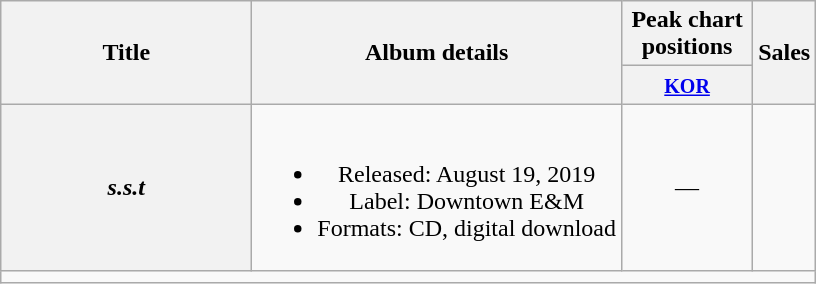<table class="wikitable plainrowheaders" style="text-align:center;">
<tr>
<th scope="col" rowspan="2" style="width:10em;">Title</th>
<th scope="col" rowspan="2">Album details</th>
<th scope="col" colspan="1" style="width:5em;">Peak chart positions</th>
<th scope="col" rowspan="2">Sales</th>
</tr>
<tr>
<th><small><a href='#'>KOR</a></small><br></th>
</tr>
<tr>
<th scope="row"><em>s.s.t</em></th>
<td><br><ul><li>Released: August 19, 2019</li><li>Label: Downtown E&M</li><li>Formats: CD, digital download</li></ul></td>
<td>—</td>
<td></td>
</tr>
<tr>
<td colspan="4"></td>
</tr>
</table>
